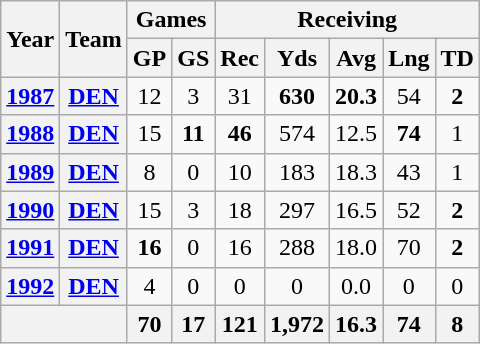<table class="wikitable" style="text-align:center">
<tr>
<th rowspan="2">Year</th>
<th rowspan="2">Team</th>
<th colspan="2">Games</th>
<th colspan="5">Receiving</th>
</tr>
<tr>
<th>GP</th>
<th>GS</th>
<th>Rec</th>
<th>Yds</th>
<th>Avg</th>
<th>Lng</th>
<th>TD</th>
</tr>
<tr>
<th><a href='#'>1987</a></th>
<th><a href='#'>DEN</a></th>
<td>12</td>
<td>3</td>
<td>31</td>
<td><strong>630</strong></td>
<td><strong>20.3</strong></td>
<td>54</td>
<td><strong>2</strong></td>
</tr>
<tr>
<th><a href='#'>1988</a></th>
<th><a href='#'>DEN</a></th>
<td>15</td>
<td><strong>11</strong></td>
<td><strong>46</strong></td>
<td>574</td>
<td>12.5</td>
<td><strong>74</strong></td>
<td>1</td>
</tr>
<tr>
<th><a href='#'>1989</a></th>
<th><a href='#'>DEN</a></th>
<td>8</td>
<td>0</td>
<td>10</td>
<td>183</td>
<td>18.3</td>
<td>43</td>
<td>1</td>
</tr>
<tr>
<th><a href='#'>1990</a></th>
<th><a href='#'>DEN</a></th>
<td>15</td>
<td>3</td>
<td>18</td>
<td>297</td>
<td>16.5</td>
<td>52</td>
<td><strong>2</strong></td>
</tr>
<tr>
<th><a href='#'>1991</a></th>
<th><a href='#'>DEN</a></th>
<td><strong>16</strong></td>
<td>0</td>
<td>16</td>
<td>288</td>
<td>18.0</td>
<td>70</td>
<td><strong>2</strong></td>
</tr>
<tr>
<th><a href='#'>1992</a></th>
<th><a href='#'>DEN</a></th>
<td>4</td>
<td>0</td>
<td>0</td>
<td>0</td>
<td>0.0</td>
<td>0</td>
<td>0</td>
</tr>
<tr>
<th colspan="2"></th>
<th>70</th>
<th>17</th>
<th>121</th>
<th>1,972</th>
<th>16.3</th>
<th>74</th>
<th>8</th>
</tr>
</table>
